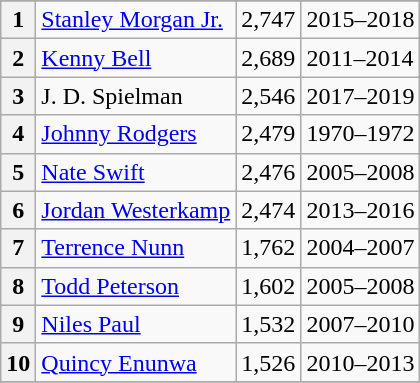<table class=wikitable>
<tr>
</tr>
<tr>
<th>1</th>
<td><a href='#'>Stanley Morgan Jr.</a></td>
<td>2,747</td>
<td>2015–2018</td>
</tr>
<tr>
<th>2</th>
<td><a href='#'>Kenny Bell</a></td>
<td>2,689</td>
<td>2011–2014</td>
</tr>
<tr>
<th>3</th>
<td>J. D. Spielman</td>
<td>2,546</td>
<td>2017–2019</td>
</tr>
<tr>
<th>4</th>
<td><a href='#'>Johnny Rodgers</a></td>
<td>2,479</td>
<td>1970–1972</td>
</tr>
<tr>
<th>5</th>
<td><a href='#'>Nate Swift</a></td>
<td>2,476</td>
<td>2005–2008</td>
</tr>
<tr>
<th>6</th>
<td><a href='#'>Jordan Westerkamp</a></td>
<td>2,474</td>
<td>2013–2016</td>
</tr>
<tr>
<th>7</th>
<td><a href='#'>Terrence Nunn</a></td>
<td>1,762</td>
<td>2004–2007</td>
</tr>
<tr>
<th>8</th>
<td><a href='#'>Todd Peterson</a></td>
<td>1,602</td>
<td>2005–2008</td>
</tr>
<tr>
<th>9</th>
<td><a href='#'>Niles Paul</a></td>
<td>1,532</td>
<td>2007–2010</td>
</tr>
<tr>
<th>10</th>
<td><a href='#'>Quincy Enunwa</a></td>
<td>1,526</td>
<td>2010–2013</td>
</tr>
<tr>
</tr>
</table>
